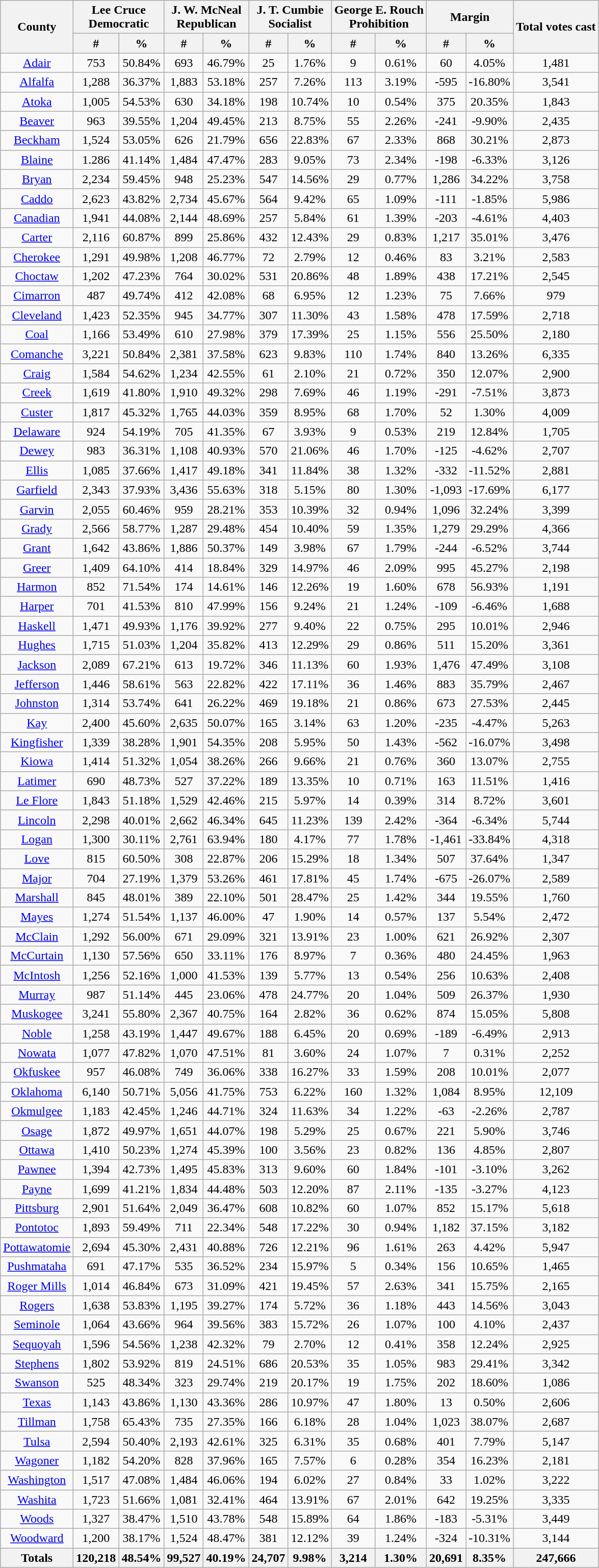<table class="wikitable sortable" style="text-align:center">
<tr>
<th rowspan="2" style="text-align:center;">County</th>
<th colspan="2" style="text-align:center;">Lee Cruce<br>Democratic</th>
<th colspan="2" style="text-align:center;">J. W. McNeal<br>Republican</th>
<th colspan="2" style="text-align:center;">J. T. Cumbie<br>Socialist</th>
<th colspan="2" style="text-align:center;">George E. Rouch<br>Prohibition</th>
<th colspan="2" style="text-align:center;">Margin</th>
<th rowspan="2" style="text-align:center;">Total votes cast</th>
</tr>
<tr>
<th style="text-align:center;" data-sort-type="number">#</th>
<th style="text-align:center;" data-sort-type="number">%</th>
<th style="text-align:center;" data-sort-type="number">#</th>
<th style="text-align:center;" data-sort-type="number">%</th>
<th style="text-align:center;" data-sort-type="number">#</th>
<th style="text-align:center;" data-sort-type="number">%</th>
<th style="text-align:center;" data-sort-type="number">#</th>
<th style="text-align:center;" data-sort-type="number">%</th>
<th style="text-align:center;" data-sort-type="number">#</th>
<th style="text-align:center;" data-sort-type="number">%</th>
</tr>
<tr style="text-align:center;">
<td><a href='#'>Adair</a></td>
<td>753</td>
<td>50.84%</td>
<td>693</td>
<td>46.79%</td>
<td>25</td>
<td>1.76%</td>
<td>9</td>
<td>0.61%</td>
<td>60</td>
<td>4.05%</td>
<td>1,481</td>
</tr>
<tr style="text-align:center;">
<td><a href='#'>Alfalfa</a></td>
<td>1,288</td>
<td>36.37%</td>
<td>1,883</td>
<td>53.18%</td>
<td>257</td>
<td>7.26%</td>
<td>113</td>
<td>3.19%</td>
<td>-595</td>
<td>-16.80%</td>
<td>3,541</td>
</tr>
<tr style="text-align:center;">
<td><a href='#'>Atoka</a></td>
<td>1,005</td>
<td>54.53%</td>
<td>630</td>
<td>34.18%</td>
<td>198</td>
<td>10.74%</td>
<td>10</td>
<td>0.54%</td>
<td>375</td>
<td>20.35%</td>
<td>1,843</td>
</tr>
<tr style="text-align:center;">
<td><a href='#'>Beaver</a></td>
<td>963</td>
<td>39.55%</td>
<td>1,204</td>
<td>49.45%</td>
<td>213</td>
<td>8.75%</td>
<td>55</td>
<td>2.26%</td>
<td>-241</td>
<td>-9.90%</td>
<td>2,435</td>
</tr>
<tr style="text-align:center;">
<td><a href='#'>Beckham</a></td>
<td>1,524</td>
<td>53.05%</td>
<td>626</td>
<td>21.79%</td>
<td>656</td>
<td>22.83%</td>
<td>67</td>
<td>2.33%</td>
<td>868</td>
<td>30.21%</td>
<td>2,873</td>
</tr>
<tr style="text-align:center;">
<td><a href='#'>Blaine</a></td>
<td>1.286</td>
<td>41.14%</td>
<td>1,484</td>
<td>47.47%</td>
<td>283</td>
<td>9.05%</td>
<td>73</td>
<td>2.34%</td>
<td>-198</td>
<td>-6.33%</td>
<td>3,126</td>
</tr>
<tr style="text-align:center;">
<td><a href='#'>Bryan</a></td>
<td>2,234</td>
<td>59.45%</td>
<td>948</td>
<td>25.23%</td>
<td>547</td>
<td>14.56%</td>
<td>29</td>
<td>0.77%</td>
<td>1,286</td>
<td>34.22%</td>
<td>3,758</td>
</tr>
<tr style="text-align:center;">
<td><a href='#'>Caddo</a></td>
<td>2,623</td>
<td>43.82%</td>
<td>2,734</td>
<td>45.67%</td>
<td>564</td>
<td>9.42%</td>
<td>65</td>
<td>1.09%</td>
<td>-111</td>
<td>-1.85%</td>
<td>5,986</td>
</tr>
<tr style="text-align:center;">
<td><a href='#'>Canadian</a></td>
<td>1,941</td>
<td>44.08%</td>
<td>2,144</td>
<td>48.69%</td>
<td>257</td>
<td>5.84%</td>
<td>61</td>
<td>1.39%</td>
<td>-203</td>
<td>-4.61%</td>
<td>4,403</td>
</tr>
<tr style="text-align:center;">
<td><a href='#'>Carter</a></td>
<td>2,116</td>
<td>60.87%</td>
<td>899</td>
<td>25.86%</td>
<td>432</td>
<td>12.43%</td>
<td>29</td>
<td>0.83%</td>
<td>1,217</td>
<td>35.01%</td>
<td>3,476</td>
</tr>
<tr style="text-align:center;">
<td><a href='#'>Cherokee</a></td>
<td>1,291</td>
<td>49.98%</td>
<td>1,208</td>
<td>46.77%</td>
<td>72</td>
<td>2.79%</td>
<td>12</td>
<td>0.46%</td>
<td>83</td>
<td>3.21%</td>
<td>2,583</td>
</tr>
<tr style="text-align:center;">
<td><a href='#'>Choctaw</a></td>
<td>1,202</td>
<td>47.23%</td>
<td>764</td>
<td>30.02%</td>
<td>531</td>
<td>20.86%</td>
<td>48</td>
<td>1.89%</td>
<td>438</td>
<td>17.21%</td>
<td>2,545</td>
</tr>
<tr style="text-align:center;">
<td><a href='#'>Cimarron</a></td>
<td>487</td>
<td>49.74%</td>
<td>412</td>
<td>42.08%</td>
<td>68</td>
<td>6.95%</td>
<td>12</td>
<td>1.23%</td>
<td>75</td>
<td>7.66%</td>
<td>979</td>
</tr>
<tr style="text-align:center;">
<td><a href='#'>Cleveland</a></td>
<td>1,423</td>
<td>52.35%</td>
<td>945</td>
<td>34.77%</td>
<td>307</td>
<td>11.30%</td>
<td>43</td>
<td>1.58%</td>
<td>478</td>
<td>17.59%</td>
<td>2,718</td>
</tr>
<tr style="text-align:center;">
<td><a href='#'>Coal</a></td>
<td>1,166</td>
<td>53.49%</td>
<td>610</td>
<td>27.98%</td>
<td>379</td>
<td>17.39%</td>
<td>25</td>
<td>1.15%</td>
<td>556</td>
<td>25.50%</td>
<td>2,180</td>
</tr>
<tr style="text-align:center;">
<td><a href='#'>Comanche</a></td>
<td>3,221</td>
<td>50.84%</td>
<td>2,381</td>
<td>37.58%</td>
<td>623</td>
<td>9.83%</td>
<td>110</td>
<td>1.74%</td>
<td>840</td>
<td>13.26%</td>
<td>6,335</td>
</tr>
<tr style="text-align:center;">
<td><a href='#'>Craig</a></td>
<td>1,584</td>
<td>54.62%</td>
<td>1,234</td>
<td>42.55%</td>
<td>61</td>
<td>2.10%</td>
<td>21</td>
<td>0.72%</td>
<td>350</td>
<td>12.07%</td>
<td>2,900</td>
</tr>
<tr style="text-align:center;">
<td><a href='#'>Creek</a></td>
<td>1,619</td>
<td>41.80%</td>
<td>1,910</td>
<td>49.32%</td>
<td>298</td>
<td>7.69%</td>
<td>46</td>
<td>1.19%</td>
<td>-291</td>
<td>-7.51%</td>
<td>3,873</td>
</tr>
<tr style="text-align:center;">
<td><a href='#'>Custer</a></td>
<td>1,817</td>
<td>45.32%</td>
<td>1,765</td>
<td>44.03%</td>
<td>359</td>
<td>8.95%</td>
<td>68</td>
<td>1.70%</td>
<td>52</td>
<td>1.30%</td>
<td>4,009</td>
</tr>
<tr style="text-align:center;">
<td><a href='#'>Delaware</a></td>
<td>924</td>
<td>54.19%</td>
<td>705</td>
<td>41.35%</td>
<td>67</td>
<td>3.93%</td>
<td>9</td>
<td>0.53%</td>
<td>219</td>
<td>12.84%</td>
<td>1,705</td>
</tr>
<tr style="text-align:center;">
<td><a href='#'>Dewey</a></td>
<td>983</td>
<td>36.31%</td>
<td>1,108</td>
<td>40.93%</td>
<td>570</td>
<td>21.06%</td>
<td>46</td>
<td>1.70%</td>
<td>-125</td>
<td>-4.62%</td>
<td>2,707</td>
</tr>
<tr style="text-align:center;">
<td><a href='#'>Ellis</a></td>
<td>1,085</td>
<td>37.66%</td>
<td>1,417</td>
<td>49.18%</td>
<td>341</td>
<td>11.84%</td>
<td>38</td>
<td>1.32%</td>
<td>-332</td>
<td>-11.52%</td>
<td>2,881</td>
</tr>
<tr style="text-align:center;">
<td><a href='#'>Garfield</a></td>
<td>2,343</td>
<td>37.93%</td>
<td>3,436</td>
<td>55.63%</td>
<td>318</td>
<td>5.15%</td>
<td>80</td>
<td>1.30%</td>
<td>-1,093</td>
<td>-17.69%</td>
<td>6,177</td>
</tr>
<tr style="text-align:center;">
<td><a href='#'>Garvin</a></td>
<td>2,055</td>
<td>60.46%</td>
<td>959</td>
<td>28.21%</td>
<td>353</td>
<td>10.39%</td>
<td>32</td>
<td>0.94%</td>
<td>1,096</td>
<td>32.24%</td>
<td>3,399</td>
</tr>
<tr style="text-align:center;">
<td><a href='#'>Grady</a></td>
<td>2,566</td>
<td>58.77%</td>
<td>1,287</td>
<td>29.48%</td>
<td>454</td>
<td>10.40%</td>
<td>59</td>
<td>1.35%</td>
<td>1,279</td>
<td>29.29%</td>
<td>4,366</td>
</tr>
<tr style="text-align:center;">
<td><a href='#'>Grant</a></td>
<td>1,642</td>
<td>43.86%</td>
<td>1,886</td>
<td>50.37%</td>
<td>149</td>
<td>3.98%</td>
<td>67</td>
<td>1.79%</td>
<td>-244</td>
<td>-6.52%</td>
<td>3,744</td>
</tr>
<tr style="text-align:center;">
<td><a href='#'>Greer</a></td>
<td>1,409</td>
<td>64.10%</td>
<td>414</td>
<td>18.84%</td>
<td>329</td>
<td>14.97%</td>
<td>46</td>
<td>2.09%</td>
<td>995</td>
<td>45.27%</td>
<td>2,198</td>
</tr>
<tr style="text-align:center;">
<td><a href='#'>Harmon</a></td>
<td>852</td>
<td>71.54%</td>
<td>174</td>
<td>14.61%</td>
<td>146</td>
<td>12.26%</td>
<td>19</td>
<td>1.60%</td>
<td>678</td>
<td>56.93%</td>
<td>1,191</td>
</tr>
<tr style="text-align:center;">
<td><a href='#'>Harper</a></td>
<td>701</td>
<td>41.53%</td>
<td>810</td>
<td>47.99%</td>
<td>156</td>
<td>9.24%</td>
<td>21</td>
<td>1.24%</td>
<td>-109</td>
<td>-6.46%</td>
<td>1,688</td>
</tr>
<tr style="text-align:center;">
<td><a href='#'>Haskell</a></td>
<td>1,471</td>
<td>49.93%</td>
<td>1,176</td>
<td>39.92%</td>
<td>277</td>
<td>9.40%</td>
<td>22</td>
<td>0.75%</td>
<td>295</td>
<td>10.01%</td>
<td>2,946</td>
</tr>
<tr style="text-align:center;">
<td><a href='#'>Hughes</a></td>
<td>1,715</td>
<td>51.03%</td>
<td>1,204</td>
<td>35.82%</td>
<td>413</td>
<td>12.29%</td>
<td>29</td>
<td>0.86%</td>
<td>511</td>
<td>15.20%</td>
<td>3,361</td>
</tr>
<tr style="text-align:center;">
<td><a href='#'>Jackson</a></td>
<td>2,089</td>
<td>67.21%</td>
<td>613</td>
<td>19.72%</td>
<td>346</td>
<td>11.13%</td>
<td>60</td>
<td>1.93%</td>
<td>1,476</td>
<td>47.49%</td>
<td>3,108</td>
</tr>
<tr style="text-align:center;">
<td><a href='#'>Jefferson</a></td>
<td>1,446</td>
<td>58.61%</td>
<td>563</td>
<td>22.82%</td>
<td>422</td>
<td>17.11%</td>
<td>36</td>
<td>1.46%</td>
<td>883</td>
<td>35.79%</td>
<td>2,467</td>
</tr>
<tr style="text-align:center;">
<td><a href='#'>Johnston</a></td>
<td>1,314</td>
<td>53.74%</td>
<td>641</td>
<td>26.22%</td>
<td>469</td>
<td>19.18%</td>
<td>21</td>
<td>0.86%</td>
<td>673</td>
<td>27.53%</td>
<td>2,445</td>
</tr>
<tr style="text-align:center;">
<td><a href='#'>Kay</a></td>
<td>2,400</td>
<td>45.60%</td>
<td>2,635</td>
<td>50.07%</td>
<td>165</td>
<td>3.14%</td>
<td>63</td>
<td>1.20%</td>
<td>-235</td>
<td>-4.47%</td>
<td>5,263</td>
</tr>
<tr style="text-align:center;">
<td><a href='#'>Kingfisher</a></td>
<td>1,339</td>
<td>38.28%</td>
<td>1,901</td>
<td>54.35%</td>
<td>208</td>
<td>5.95%</td>
<td>50</td>
<td>1.43%</td>
<td>-562</td>
<td>-16.07%</td>
<td>3,498</td>
</tr>
<tr style="text-align:center;">
<td><a href='#'>Kiowa</a></td>
<td>1,414</td>
<td>51.32%</td>
<td>1,054</td>
<td>38.26%</td>
<td>266</td>
<td>9.66%</td>
<td>21</td>
<td>0.76%</td>
<td>360</td>
<td>13.07%</td>
<td>2,755</td>
</tr>
<tr style="text-align:center;">
<td><a href='#'>Latimer</a></td>
<td>690</td>
<td>48.73%</td>
<td>527</td>
<td>37.22%</td>
<td>189</td>
<td>13.35%</td>
<td>10</td>
<td>0.71%</td>
<td>163</td>
<td>11.51%</td>
<td>1,416</td>
</tr>
<tr style="text-align:center;">
<td><a href='#'>Le Flore</a></td>
<td>1,843</td>
<td>51.18%</td>
<td>1,529</td>
<td>42.46%</td>
<td>215</td>
<td>5.97%</td>
<td>14</td>
<td>0.39%</td>
<td>314</td>
<td>8.72%</td>
<td>3,601</td>
</tr>
<tr style="text-align:center;">
<td><a href='#'>Lincoln</a></td>
<td>2,298</td>
<td>40.01%</td>
<td>2,662</td>
<td>46.34%</td>
<td>645</td>
<td>11.23%</td>
<td>139</td>
<td>2.42%</td>
<td>-364</td>
<td>-6.34%</td>
<td>5,744</td>
</tr>
<tr style="text-align:center;">
<td><a href='#'>Logan</a></td>
<td>1,300</td>
<td>30.11%</td>
<td>2,761</td>
<td>63.94%</td>
<td>180</td>
<td>4.17%</td>
<td>77</td>
<td>1.78%</td>
<td>-1,461</td>
<td>-33.84%</td>
<td>4,318</td>
</tr>
<tr style="text-align:center;">
<td><a href='#'>Love</a></td>
<td>815</td>
<td>60.50%</td>
<td>308</td>
<td>22.87%</td>
<td>206</td>
<td>15.29%</td>
<td>18</td>
<td>1.34%</td>
<td>507</td>
<td>37.64%</td>
<td>1,347</td>
</tr>
<tr style="text-align:center;">
<td><a href='#'>Major</a></td>
<td>704</td>
<td>27.19%</td>
<td>1,379</td>
<td>53.26%</td>
<td>461</td>
<td>17.81%</td>
<td>45</td>
<td>1.74%</td>
<td>-675</td>
<td>-26.07%</td>
<td>2,589</td>
</tr>
<tr style="text-align:center;">
<td><a href='#'>Marshall</a></td>
<td>845</td>
<td>48.01%</td>
<td>389</td>
<td>22.10%</td>
<td>501</td>
<td>28.47%</td>
<td>25</td>
<td>1.42%</td>
<td>344</td>
<td>19.55%</td>
<td>1,760</td>
</tr>
<tr style="text-align:center;">
<td><a href='#'>Mayes</a></td>
<td>1,274</td>
<td>51.54%</td>
<td>1,137</td>
<td>46.00%</td>
<td>47</td>
<td>1.90%</td>
<td>14</td>
<td>0.57%</td>
<td>137</td>
<td>5.54%</td>
<td>2,472</td>
</tr>
<tr style="text-align:center;">
<td><a href='#'>McClain</a></td>
<td>1,292</td>
<td>56.00%</td>
<td>671</td>
<td>29.09%</td>
<td>321</td>
<td>13.91%</td>
<td>23</td>
<td>1.00%</td>
<td>621</td>
<td>26.92%</td>
<td>2,307</td>
</tr>
<tr style="text-align:center;">
<td><a href='#'>McCurtain</a></td>
<td>1,130</td>
<td>57.56%</td>
<td>650</td>
<td>33.11%</td>
<td>176</td>
<td>8.97%</td>
<td>7</td>
<td>0.36%</td>
<td>480</td>
<td>24.45%</td>
<td>1,963</td>
</tr>
<tr style="text-align:center;">
<td><a href='#'>McIntosh</a></td>
<td>1,256</td>
<td>52.16%</td>
<td>1,000</td>
<td>41.53%</td>
<td>139</td>
<td>5.77%</td>
<td>13</td>
<td>0.54%</td>
<td>256</td>
<td>10.63%</td>
<td>2,408</td>
</tr>
<tr style="text-align:center;">
<td><a href='#'>Murray</a></td>
<td>987</td>
<td>51.14%</td>
<td>445</td>
<td>23.06%</td>
<td>478</td>
<td>24.77%</td>
<td>20</td>
<td>1.04%</td>
<td>509</td>
<td>26.37%</td>
<td>1,930</td>
</tr>
<tr style="text-align:center;">
<td><a href='#'>Muskogee</a></td>
<td>3,241</td>
<td>55.80%</td>
<td>2,367</td>
<td>40.75%</td>
<td>164</td>
<td>2.82%</td>
<td>36</td>
<td>0.62%</td>
<td>874</td>
<td>15.05%</td>
<td>5,808</td>
</tr>
<tr style="text-align:center;">
<td><a href='#'>Noble</a></td>
<td>1,258</td>
<td>43.19%</td>
<td>1,447</td>
<td>49.67%</td>
<td>188</td>
<td>6.45%</td>
<td>20</td>
<td>0.69%</td>
<td>-189</td>
<td>-6.49%</td>
<td>2,913</td>
</tr>
<tr style="text-align:center;">
<td><a href='#'>Nowata</a></td>
<td>1,077</td>
<td>47.82%</td>
<td>1,070</td>
<td>47.51%</td>
<td>81</td>
<td>3.60%</td>
<td>24</td>
<td>1.07%</td>
<td>7</td>
<td>0.31%</td>
<td>2,252</td>
</tr>
<tr style="text-align:center;">
<td><a href='#'>Okfuskee</a></td>
<td>957</td>
<td>46.08%</td>
<td>749</td>
<td>36.06%</td>
<td>338</td>
<td>16.27%</td>
<td>33</td>
<td>1.59%</td>
<td>208</td>
<td>10.01%</td>
<td>2,077</td>
</tr>
<tr style="text-align:center;">
<td><a href='#'>Oklahoma</a></td>
<td>6,140</td>
<td>50.71%</td>
<td>5,056</td>
<td>41.75%</td>
<td>753</td>
<td>6.22%</td>
<td>160</td>
<td>1.32%</td>
<td>1,084</td>
<td>8.95%</td>
<td>12,109</td>
</tr>
<tr style="text-align:center;">
<td><a href='#'>Okmulgee</a></td>
<td>1,183</td>
<td>42.45%</td>
<td>1,246</td>
<td>44.71%</td>
<td>324</td>
<td>11.63%</td>
<td>34</td>
<td>1.22%</td>
<td>-63</td>
<td>-2.26%</td>
<td>2,787</td>
</tr>
<tr style="text-align:center;">
<td><a href='#'>Osage</a></td>
<td>1,872</td>
<td>49.97%</td>
<td>1,651</td>
<td>44.07%</td>
<td>198</td>
<td>5.29%</td>
<td>25</td>
<td>0.67%</td>
<td>221</td>
<td>5.90%</td>
<td>3,746</td>
</tr>
<tr style="text-align:center;">
<td><a href='#'>Ottawa</a></td>
<td>1,410</td>
<td>50.23%</td>
<td>1,274</td>
<td>45.39%</td>
<td>100</td>
<td>3.56%</td>
<td>23</td>
<td>0.82%</td>
<td>136</td>
<td>4.85%</td>
<td>2,807</td>
</tr>
<tr style="text-align:center;">
<td><a href='#'>Pawnee</a></td>
<td>1,394</td>
<td>42.73%</td>
<td>1,495</td>
<td>45.83%</td>
<td>313</td>
<td>9.60%</td>
<td>60</td>
<td>1.84%</td>
<td>-101</td>
<td>-3.10%</td>
<td>3,262</td>
</tr>
<tr style="text-align:center;">
<td><a href='#'>Payne</a></td>
<td>1,699</td>
<td>41.21%</td>
<td>1,834</td>
<td>44.48%</td>
<td>503</td>
<td>12.20%</td>
<td>87</td>
<td>2.11%</td>
<td>-135</td>
<td>-3.27%</td>
<td>4,123</td>
</tr>
<tr style="text-align:center;">
<td><a href='#'>Pittsburg</a></td>
<td>2,901</td>
<td>51.64%</td>
<td>2,049</td>
<td>36.47%</td>
<td>608</td>
<td>10.82%</td>
<td>60</td>
<td>1.07%</td>
<td>852</td>
<td>15.17%</td>
<td>5,618</td>
</tr>
<tr style="text-align:center;">
<td><a href='#'>Pontotoc</a></td>
<td>1,893</td>
<td>59.49%</td>
<td>711</td>
<td>22.34%</td>
<td>548</td>
<td>17.22%</td>
<td>30</td>
<td>0.94%</td>
<td>1,182</td>
<td>37.15%</td>
<td>3,182</td>
</tr>
<tr style="text-align:center;">
<td><a href='#'>Pottawatomie</a></td>
<td>2,694</td>
<td>45.30%</td>
<td>2,431</td>
<td>40.88%</td>
<td>726</td>
<td>12.21%</td>
<td>96</td>
<td>1.61%</td>
<td>263</td>
<td>4.42%</td>
<td>5,947</td>
</tr>
<tr style="text-align:center;">
<td><a href='#'>Pushmataha</a></td>
<td>691</td>
<td>47.17%</td>
<td>535</td>
<td>36.52%</td>
<td>234</td>
<td>15.97%</td>
<td>5</td>
<td>0.34%</td>
<td>156</td>
<td>10.65%</td>
<td>1,465</td>
</tr>
<tr style="text-align:center;">
<td><a href='#'>Roger Mills</a></td>
<td>1,014</td>
<td>46.84%</td>
<td>673</td>
<td>31.09%</td>
<td>421</td>
<td>19.45%</td>
<td>57</td>
<td>2.63%</td>
<td>341</td>
<td>15.75%</td>
<td>2,165</td>
</tr>
<tr style="text-align:center;">
<td><a href='#'>Rogers</a></td>
<td>1,638</td>
<td>53.83%</td>
<td>1,195</td>
<td>39.27%</td>
<td>174</td>
<td>5.72%</td>
<td>36</td>
<td>1.18%</td>
<td>443</td>
<td>14.56%</td>
<td>3,043</td>
</tr>
<tr style="text-align:center;">
<td><a href='#'>Seminole</a></td>
<td>1,064</td>
<td>43.66%</td>
<td>964</td>
<td>39.56%</td>
<td>383</td>
<td>15.72%</td>
<td>26</td>
<td>1.07%</td>
<td>100</td>
<td>4.10%</td>
<td>2,437</td>
</tr>
<tr style="text-align:center;">
<td><a href='#'>Sequoyah</a></td>
<td>1,596</td>
<td>54.56%</td>
<td>1,238</td>
<td>42.32%</td>
<td>79</td>
<td>2.70%</td>
<td>12</td>
<td>0.41%</td>
<td>358</td>
<td>12.24%</td>
<td>2,925</td>
</tr>
<tr style="text-align:center;">
<td><a href='#'>Stephens</a></td>
<td>1,802</td>
<td>53.92%</td>
<td>819</td>
<td>24.51%</td>
<td>686</td>
<td>20.53%</td>
<td>35</td>
<td>1.05%</td>
<td>983</td>
<td>29.41%</td>
<td>3,342</td>
</tr>
<tr style="text-align:center;">
<td><a href='#'>Swanson</a></td>
<td>525</td>
<td>48.34%</td>
<td>323</td>
<td>29.74%</td>
<td>219</td>
<td>20.17%</td>
<td>19</td>
<td>1.75%</td>
<td>202</td>
<td>18.60%</td>
<td>1,086</td>
</tr>
<tr style="text-align:center;">
<td><a href='#'>Texas</a></td>
<td>1,143</td>
<td>43.86%</td>
<td>1,130</td>
<td>43.36%</td>
<td>286</td>
<td>10.97%</td>
<td>47</td>
<td>1.80%</td>
<td>13</td>
<td>0.50%</td>
<td>2,606</td>
</tr>
<tr style="text-align:center;">
<td><a href='#'>Tillman</a></td>
<td>1,758</td>
<td>65.43%</td>
<td>735</td>
<td>27.35%</td>
<td>166</td>
<td>6.18%</td>
<td>28</td>
<td>1.04%</td>
<td>1,023</td>
<td>38.07%</td>
<td>2,687</td>
</tr>
<tr style="text-align:center;">
<td><a href='#'>Tulsa</a></td>
<td>2,594</td>
<td>50.40%</td>
<td>2,193</td>
<td>42.61%</td>
<td>325</td>
<td>6.31%</td>
<td>35</td>
<td>0.68%</td>
<td>401</td>
<td>7.79%</td>
<td>5,147</td>
</tr>
<tr style="text-align:center;">
<td><a href='#'>Wagoner</a></td>
<td>1,182</td>
<td>54.20%</td>
<td>828</td>
<td>37.96%</td>
<td>165</td>
<td>7.57%</td>
<td>6</td>
<td>0.28%</td>
<td>354</td>
<td>16.23%</td>
<td>2,181</td>
</tr>
<tr style="text-align:center;">
<td><a href='#'>Washington</a></td>
<td>1,517</td>
<td>47.08%</td>
<td>1,484</td>
<td>46.06%</td>
<td>194</td>
<td>6.02%</td>
<td>27</td>
<td>0.84%</td>
<td>33</td>
<td>1.02%</td>
<td>3,222</td>
</tr>
<tr style="text-align:center;">
<td><a href='#'>Washita</a></td>
<td>1,723</td>
<td>51.66%</td>
<td>1,081</td>
<td>32.41%</td>
<td>464</td>
<td>13.91%</td>
<td>67</td>
<td>2.01%</td>
<td>642</td>
<td>19.25%</td>
<td>3,335</td>
</tr>
<tr style="text-align:center;">
<td><a href='#'>Woods</a></td>
<td>1,327</td>
<td>38.47%</td>
<td>1,510</td>
<td>43.78%</td>
<td>548</td>
<td>15.89%</td>
<td>64</td>
<td>1.86%</td>
<td>-183</td>
<td>-5.31%</td>
<td>3,449</td>
</tr>
<tr style="text-align:center;">
<td><a href='#'>Woodward</a></td>
<td>1,200</td>
<td>38.17%</td>
<td>1,524</td>
<td>48.47%</td>
<td>381</td>
<td>12.12%</td>
<td>39</td>
<td>1.24%</td>
<td>-324</td>
<td>-10.31%</td>
<td>3,144</td>
</tr>
<tr style="text-align:center;">
<th>Totals</th>
<th>120,218</th>
<th>48.54%</th>
<th>99,527</th>
<th>40.19%</th>
<th>24,707</th>
<th>9.98%</th>
<th>3,214</th>
<th>1.30%</th>
<th>20,691</th>
<th>8.35%</th>
<th>247,666</th>
</tr>
</table>
